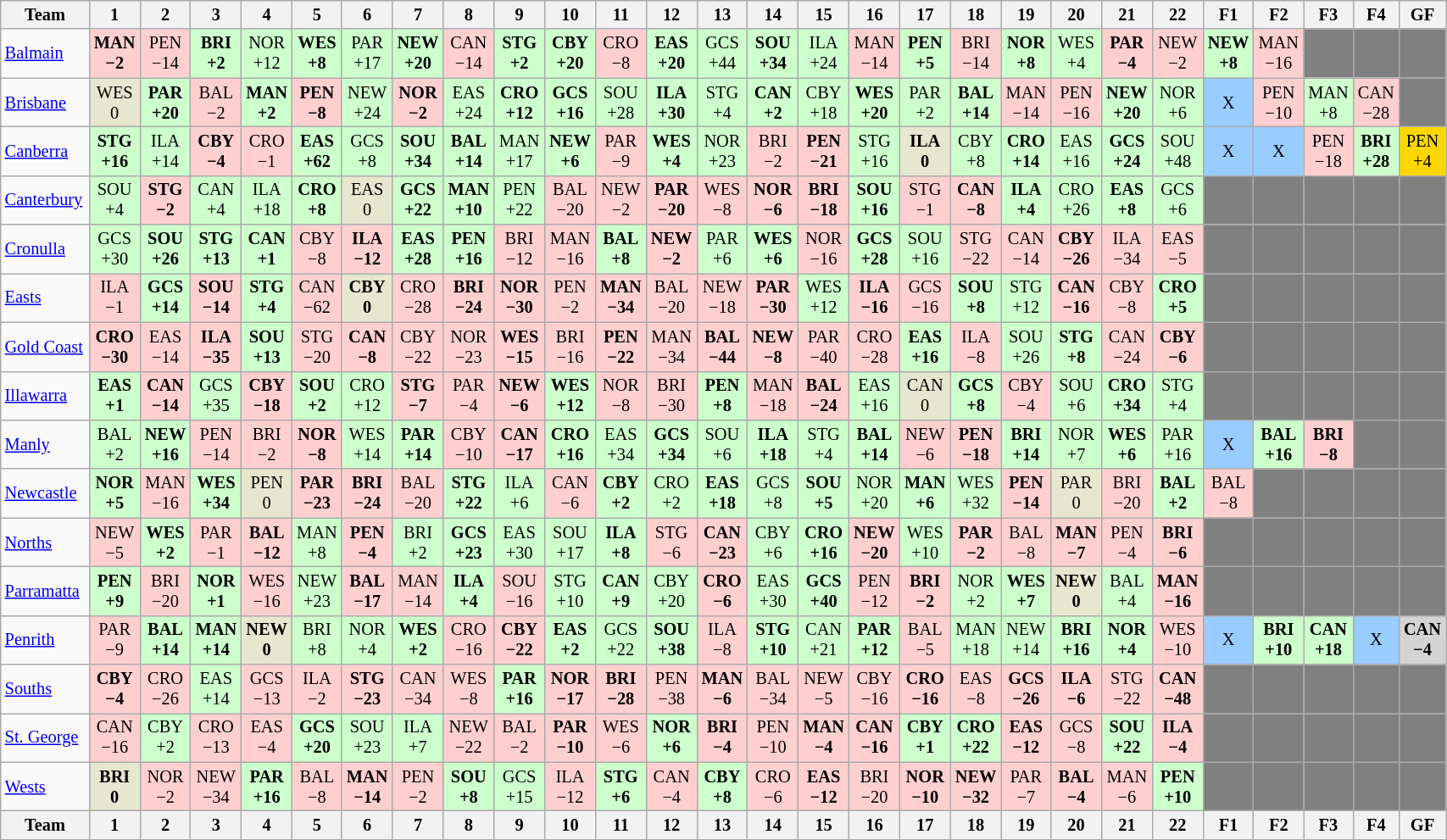<table class="wikitable sortable" style="font-size:85%; text-align:center; width:90%">
<tr valign="top">
<th valign="middle">Team</th>
<th>1</th>
<th>2</th>
<th>3</th>
<th>4</th>
<th>5</th>
<th>6</th>
<th>7</th>
<th>8</th>
<th>9</th>
<th>10</th>
<th>11</th>
<th>12</th>
<th>13</th>
<th>14</th>
<th>15</th>
<th>16</th>
<th>17</th>
<th>18</th>
<th>19</th>
<th>20</th>
<th>21</th>
<th>22</th>
<th>F1</th>
<th>F2</th>
<th>F3</th>
<th>F4</th>
<th>GF</th>
</tr>
<tr>
<td align="left"><a href='#'>Balmain</a></td>
<td style="background:#FFCFCF;"><strong>MAN<br>−2</strong></td>
<td style="background:#FFCFCF;">PEN<br>−14</td>
<td style="background:#cfc;"><strong>BRI<br>+2</strong></td>
<td style="background:#cfc;">NOR<br>+12</td>
<td style="background:#cfc;"><strong>WES<br>+8</strong></td>
<td style="background:#cfc;">PAR<br>+17</td>
<td style="background:#cfc;"><strong>NEW<br>+20</strong></td>
<td style="background:#FFCFCF;">CAN<br>−14</td>
<td style="background:#cfc;"><strong>STG<br>+2</strong></td>
<td style="background:#cfc;"><strong>CBY<br>+20</strong></td>
<td style="background:#FFCFCF;">CRO<br>−8</td>
<td style="background:#cfc;"><strong>EAS<br>+20</strong></td>
<td style="background:#cfc;">GCS<br>+44</td>
<td style="background:#cfc;"><strong>SOU<br>+34</strong></td>
<td style="background:#cfc;">ILA<br>+24</td>
<td style="background:#FFCFCF;">MAN<br>−14</td>
<td style="background:#cfc;"><strong>PEN<br>+5</strong></td>
<td style="background:#FFCFCF;">BRI<br>−14</td>
<td style="background:#cfc;"><strong>NOR<br>+8</strong></td>
<td style="background:#cfc;">WES<br>+4</td>
<td style="background:#FFCFCF;"><strong>PAR<br>−4</strong></td>
<td style="background:#FFCFCF;">NEW<br>−2</td>
<td style="background:#cfc;"><strong>NEW<br>+8</strong></td>
<td style="background:#FFCFCF;">MAN<br>−16</td>
<td style="background:#808080;"></td>
<td style="background:#808080;"></td>
<td style="background:#808080;"></td>
</tr>
<tr>
<td align="left"><a href='#'>Brisbane</a></td>
<td style="background:#E6E7CE;">WES<br>0</td>
<td style="background:#cfc;"><strong>PAR<br>+20</strong></td>
<td style="background:#FFCFCF;">BAL<br>−2</td>
<td style="background:#cfc;"><strong>MAN<br>+2</strong></td>
<td style="background:#FFCFCF;"><strong>PEN<br>−8</strong></td>
<td style="background:#cfc;">NEW<br>+24</td>
<td style="background:#FFCFCF;"><strong>NOR<br>−2</strong></td>
<td style="background:#cfc;">EAS<br>+24</td>
<td style="background:#cfc;"><strong>CRO<br>+12</strong></td>
<td style="background:#cfc;"><strong>GCS<br>+16</strong></td>
<td style="background:#cfc;">SOU<br>+28</td>
<td style="background:#cfc;"><strong>ILA<br>+30</strong></td>
<td style="background:#cfc;">STG<br>+4</td>
<td style="background:#cfc;"><strong>CAN<br>+2</strong></td>
<td style="background:#cfc;">CBY<br>+18</td>
<td style="background:#cfc;"><strong>WES<br>+20</strong></td>
<td style="background:#cfc;">PAR<br>+2</td>
<td style="background:#cfc;"><strong>BAL<br>+14</strong></td>
<td style="background:#FFCFCF;">MAN<br>−14</td>
<td style="background:#FFCFCF;">PEN<br>−16</td>
<td style="background:#cfc;"><strong>NEW<br>+20</strong></td>
<td style="background:#cfc;">NOR<br>+6</td>
<td style="background:#99ccff;">X</td>
<td style="background:#FFCFCF;">PEN<br>−10</td>
<td style="background:#cfc;">MAN<br>+8</td>
<td style="background:#FFCFCF;">CAN<br>−28</td>
<td style="background:#808080;"></td>
</tr>
<tr>
<td align="left"><a href='#'>Canberra</a></td>
<td style="background:#cfc;"><strong>STG<br>+16</strong></td>
<td style="background:#cfc;">ILA<br>+14</td>
<td style="background:#FFCFCF;"><strong>CBY<br>−4</strong></td>
<td style="background:#FFCFCF;">CRO<br>−1</td>
<td style="background:#cfc;"><strong>EAS<br>+62</strong></td>
<td style="background:#cfc;">GCS<br>+8</td>
<td style="background:#cfc;"><strong>SOU<br>+34</strong></td>
<td style="background:#cfc;"><strong>BAL<br>+14</strong></td>
<td style="background:#cfc;">MAN<br>+17</td>
<td style="background:#cfc;"><strong>NEW<br>+6</strong></td>
<td style="background:#FFCFCF;">PAR<br>−9</td>
<td style="background:#cfc;"><strong>WES<br>+4</strong></td>
<td style="background:#cfc;">NOR<br>+23</td>
<td style="background:#FFCFCF;">BRI<br>−2</td>
<td style="background:#FFCFCF;"><strong>PEN<br>−21</strong></td>
<td style="background:#cfc;">STG<br>+16</td>
<td style="background:#E6E7CE;"><strong>ILA<br>0</strong></td>
<td style="background:#cfc;">CBY<br>+8</td>
<td style="background:#cfc;"><strong>CRO<br>+14</strong></td>
<td style="background:#cfc;">EAS<br>+16</td>
<td style="background:#cfc;"><strong>GCS<br>+24</strong></td>
<td style="background:#cfc;">SOU<br>+48</td>
<td style="background:#99ccff;">X</td>
<td style="background:#99ccff;">X</td>
<td style="background:#FFCFCF;">PEN<br>−18</td>
<td style="background:#cfc;"><strong>BRI<br>+28</strong></td>
<td style="background:#FFD700;">PEN<br>+4</td>
</tr>
<tr>
<td align="left"><a href='#'>Canterbury</a></td>
<td style="background:#cfc;">SOU<br>+4</td>
<td style="background:#FFCFCF;"><strong>STG<br>−2</strong></td>
<td style="background:#cfc;">CAN<br>+4</td>
<td style="background:#cfc;">ILA<br>+18</td>
<td style="background:#cfc;"><strong>CRO<br>+8</strong></td>
<td style="background:#E6E7CE;">EAS<br>0</td>
<td style="background:#cfc;"><strong>GCS<br>+22</strong></td>
<td style="background:#cfc;"><strong>MAN<br>+10</strong></td>
<td style="background:#cfc;">PEN<br>+22</td>
<td style="background:#FFCFCF;">BAL<br>−20</td>
<td style="background:#FFCFCF;">NEW<br>−2</td>
<td style="background:#FFCFCF;"><strong>PAR<br>−20</strong></td>
<td style="background:#FFCFCF;">WES<br>−8</td>
<td style="background:#FFCFCF;"><strong>NOR<br>−6</strong></td>
<td style="background:#FFCFCF;"><strong>BRI<br>−18</strong></td>
<td style="background:#cfc;"><strong>SOU<br>+16</strong></td>
<td style="background:#FFCFCF;">STG<br>−1</td>
<td style="background:#FFCFCF;"><strong>CAN<br>−8</strong></td>
<td style="background:#cfc;"><strong>ILA<br>+4</strong></td>
<td style="background:#cfc;">CRO<br>+26</td>
<td style="background:#cfc;"><strong>EAS<br>+8</strong></td>
<td style="background:#cfc;">GCS<br>+6</td>
<td style="background:#808080;"></td>
<td style="background:#808080;"></td>
<td style="background:#808080;"></td>
<td style="background:#808080;"></td>
<td style="background:#808080;"></td>
</tr>
<tr>
<td align="left"><a href='#'>Cronulla</a></td>
<td style="background:#cfc;">GCS<br>+30</td>
<td style="background:#cfc;"><strong>SOU<br>+26</strong></td>
<td style="background:#cfc;"><strong>STG<br>+13</strong></td>
<td style="background:#cfc;"><strong>CAN<br>+1</strong></td>
<td style="background:#FFCFCF;">CBY<br>−8</td>
<td style="background:#FFCFCF;"><strong>ILA<br>−12</strong></td>
<td style="background:#cfc;"><strong>EAS<br>+28</strong></td>
<td style="background:#cfc;"><strong>PEN<br>+16</strong></td>
<td style="background:#FFCFCF;">BRI<br>−12</td>
<td style="background:#FFCFCF;">MAN<br>−16</td>
<td style="background:#cfc;"><strong>BAL<br>+8</strong></td>
<td style="background:#FFCFCF;"><strong>NEW<br>−2</strong></td>
<td style="background:#cfc;">PAR<br>+6</td>
<td style="background:#cfc;"><strong>WES<br>+6</strong></td>
<td style="background:#FFCFCF;">NOR<br>−16</td>
<td style="background:#cfc;"><strong>GCS<br>+28</strong></td>
<td style="background:#cfc;">SOU<br>+16</td>
<td style="background:#FFCFCF;">STG<br>−22</td>
<td style="background:#FFCFCF;">CAN<br>−14</td>
<td style="background:#FFCFCF;"><strong>CBY<br>−26</strong></td>
<td style="background:#FFCFCF;">ILA<br>−34</td>
<td style="background:#FFCFCF;">EAS<br>−5</td>
<td style="background:#808080;"></td>
<td style="background:#808080;"></td>
<td style="background:#808080;"></td>
<td style="background:#808080;"></td>
<td style="background:#808080;"></td>
</tr>
<tr>
<td align="left"><a href='#'>Easts</a></td>
<td style="background:#FFCFCF;">ILA<br>−1</td>
<td style="background:#cfc;"><strong>GCS<br>+14</strong></td>
<td style="background:#FFCFCF;"><strong>SOU<br>−14</strong></td>
<td style="background:#cfc;"><strong>STG<br>+4</strong></td>
<td style="background:#FFCFCF;">CAN<br>−62</td>
<td style="background:#E6E7CE;"><strong>CBY<br>0</strong></td>
<td style="background:#FFCFCF;">CRO<br>−28</td>
<td style="background:#FFCFCF;"><strong>BRI<br>−24</strong></td>
<td style="background:#FFCFCF;"><strong>NOR<br>−30</strong></td>
<td style="background:#FFCFCF;">PEN<br>−2</td>
<td style="background:#FFCFCF;"><strong>MAN<br>−34</strong></td>
<td style="background:#FFCFCF;">BAL<br>−20</td>
<td style="background:#FFCFCF;">NEW<br>−18</td>
<td style="background:#FFCFCF;"><strong>PAR<br>−30</strong></td>
<td style="background:#cfc;">WES<br>+12</td>
<td style="background:#FFCFCF;"><strong>ILA<br>−16</strong></td>
<td style="background:#FFCFCF;">GCS<br>−16</td>
<td style="background:#cfc;"><strong>SOU<br>+8</strong></td>
<td style="background:#cfc;">STG<br>+12</td>
<td style="background:#FFCFCF;"><strong>CAN<br>−16</strong></td>
<td style="background:#FFCFCF;">CBY<br>−8</td>
<td style="background:#cfc;"><strong>CRO<br>+5</strong></td>
<td style="background:#808080;"></td>
<td style="background:#808080;"></td>
<td style="background:#808080;"></td>
<td style="background:#808080;"></td>
<td style="background:#808080;"></td>
</tr>
<tr>
<td align="left"><a href='#'>Gold Coast</a></td>
<td style="background:#FFCFCF;"><strong>CRO<br>−30</strong></td>
<td style="background:#FFCFCF;">EAS<br>−14</td>
<td style="background:#FFCFCF;"><strong>ILA<br>−35</strong></td>
<td style="background:#cfc;"><strong>SOU<br>+13</strong></td>
<td style="background:#FFCFCF;">STG<br>−20</td>
<td style="background:#FFCFCF;"><strong>CAN<br>−8</strong></td>
<td style="background:#FFCFCF;">CBY<br>−22</td>
<td style="background:#FFCFCF;">NOR<br>−23</td>
<td style="background:#FFCFCF;"><strong>WES<br>−15</strong></td>
<td style="background:#FFCFCF;">BRI<br>−16</td>
<td style="background:#FFCFCF;"><strong>PEN<br>−22</strong></td>
<td style="background:#FFCFCF;">MAN<br>−34</td>
<td style="background:#FFCFCF;"><strong>BAL<br>−44</strong></td>
<td style="background:#FFCFCF;"><strong>NEW<br>−8</strong></td>
<td style="background:#FFCFCF;">PAR<br>−40</td>
<td style="background:#FFCFCF;">CRO<br>−28</td>
<td style="background:#cfc;"><strong>EAS<br>+16</strong></td>
<td style="background:#FFCFCF;">ILA<br>−8</td>
<td style="background:#cfc;">SOU<br>+26</td>
<td style="background:#cfc;"><strong>STG<br>+8</strong></td>
<td style="background:#FFCFCF;">CAN<br>−24</td>
<td style="background:#FFCFCF;"><strong>CBY<br>−6</strong></td>
<td style="background:#808080;"></td>
<td style="background:#808080;"></td>
<td style="background:#808080;"></td>
<td style="background:#808080;"></td>
<td style="background:#808080;"></td>
</tr>
<tr>
<td align="left"><a href='#'>Illawarra</a></td>
<td style="background:#cfc;"><strong>EAS<br>+1</strong></td>
<td style="background:#FFCFCF;"><strong>CAN<br>−14</strong></td>
<td style="background:#cfc;">GCS<br>+35</td>
<td style="background:#FFCFCF;"><strong>CBY<br>−18</strong></td>
<td style="background:#cfc;"><strong>SOU<br>+2</strong></td>
<td style="background:#cfc;">CRO<br>+12</td>
<td style="background:#FFCFCF;"><strong>STG<br>−7</strong></td>
<td style="background:#FFCFCF;">PAR<br>−4</td>
<td style="background:#FFCFCF;"><strong>NEW<br>−6</strong></td>
<td style="background:#cfc;"><strong>WES<br>+12</strong></td>
<td style="background:#FFCFCF;">NOR<br>−8</td>
<td style="background:#FFCFCF;">BRI<br>−30</td>
<td style="background:#cfc;"><strong>PEN<br>+8</strong></td>
<td style="background:#FFCFCF;">MAN<br>−18</td>
<td style="background:#FFCFCF;"><strong>BAL<br>−24</strong></td>
<td style="background:#cfc;">EAS<br>+16</td>
<td style="background:#E6E7CE;">CAN<br>0</td>
<td style="background:#cfc;"><strong>GCS<br>+8</strong></td>
<td style="background:#FFCFCF;">CBY<br>−4</td>
<td style="background:#cfc;">SOU<br>+6</td>
<td style="background:#cfc;"><strong>CRO<br>+34</strong></td>
<td style="background:#cfc;">STG<br>+4</td>
<td style="background:#808080;"></td>
<td style="background:#808080;"></td>
<td style="background:#808080;"></td>
<td style="background:#808080;"></td>
<td style="background:#808080;"></td>
</tr>
<tr>
<td align="left"><a href='#'>Manly</a></td>
<td style="background:#cfc;">BAL<br>+2</td>
<td style="background:#cfc;"><strong>NEW<br>+16</strong></td>
<td style="background:#FFCFCF;">PEN<br>−14</td>
<td style="background:#FFCFCF;">BRI<br>−2</td>
<td style="background:#FFCFCF;"><strong>NOR<br>−8</strong></td>
<td style="background:#cfc;">WES<br>+14</td>
<td style="background:#cfc;"><strong>PAR<br>+14</strong></td>
<td style="background:#FFCFCF;">CBY<br>−10</td>
<td style="background:#FFCFCF;"><strong>CAN<br>−17</strong></td>
<td style="background:#cfc;"><strong>CRO<br>+16</strong></td>
<td style="background:#cfc;">EAS<br>+34</td>
<td style="background:#cfc;"><strong>GCS<br>+34</strong></td>
<td style="background:#cfc;">SOU<br>+6</td>
<td style="background:#cfc;"><strong>ILA<br>+18</strong></td>
<td style="background:#cfc;">STG<br>+4</td>
<td style="background:#cfc;"><strong>BAL<br>+14</strong></td>
<td style="background:#FFCFCF;">NEW<br>−6</td>
<td style="background:#FFCFCF;"><strong>PEN<br>−18</strong></td>
<td style="background:#cfc;"><strong>BRI<br>+14</strong></td>
<td style="background:#cfc;">NOR<br>+7</td>
<td style="background:#cfc;"><strong>WES<br>+6</strong></td>
<td style="background:#cfc;">PAR<br>+16</td>
<td style="background:#99ccff;">X</td>
<td style="background:#cfc;"><strong>BAL<br>+16</strong></td>
<td style="background:#FFCFCF;"><strong>BRI<br>−8</strong></td>
<td style="background:#808080;"></td>
<td style="background:#808080;"></td>
</tr>
<tr>
<td align="left"><a href='#'> Newcastle</a></td>
<td style="background:#cfc;"><strong>NOR<br>+5</strong></td>
<td style="background:#FFCFCF;">MAN<br>−16</td>
<td style="background:#cfc;"><strong>WES<br>+34</strong></td>
<td style="background:#E6E7CE;">PEN<br>0</td>
<td style="background:#FFCFCF;"><strong>PAR<br>−23</strong></td>
<td style="background:#FFCFCF;"><strong>BRI<br>−24</strong></td>
<td style="background:#FFCFCF;">BAL<br>−20</td>
<td style="background:#cfc;"><strong>STG<br>+22</strong></td>
<td style="background:#cfc;">ILA<br>+6</td>
<td style="background:#FFCFCF;">CAN<br>−6</td>
<td style="background:#cfc;"><strong>CBY<br>+2</strong></td>
<td style="background:#cfc;">CRO<br>+2</td>
<td style="background:#cfc;"><strong>EAS<br>+18</strong></td>
<td style="background:#cfc;">GCS<br>+8</td>
<td style="background:#cfc;"><strong>SOU<br>+5</strong></td>
<td style="background:#cfc;">NOR<br>+20</td>
<td style="background:#cfc;"><strong>MAN<br>+6</strong></td>
<td style="background:#cfc;">WES<br>+32</td>
<td style="background:#FFCFCF;"><strong>PEN<br>−14</strong></td>
<td style="background:#E6E7CE;">PAR<br>0</td>
<td style="background:#FFCFCF;">BRI<br>−20</td>
<td style="background:#cfc;"><strong>BAL<br>+2</strong></td>
<td style="background:#FFCFCF;">BAL<br>−8</td>
<td style="background:#808080;"></td>
<td style="background:#808080;"></td>
<td style="background:#808080;"></td>
<td style="background:#808080;"></td>
</tr>
<tr>
<td align="left"><a href='#'>Norths</a></td>
<td style="background:#FFCFCF;">NEW<br>−5</td>
<td style="background:#cfc;"><strong>WES<br>+2</strong></td>
<td style="background:#FFCFCF;">PAR<br>−1</td>
<td style="background:#FFCFCF;"><strong>BAL<br>−12</strong></td>
<td style="background:#cfc;">MAN<br>+8</td>
<td style="background:#FFCFCF;"><strong>PEN<br>−4</strong></td>
<td style="background:#cfc;">BRI<br>+2</td>
<td style="background:#cfc;"><strong>GCS<br>+23</strong></td>
<td style="background:#cfc;">EAS<br>+30</td>
<td style="background:#cfc;">SOU<br>+17</td>
<td style="background:#cfc;"><strong>ILA<br>+8</strong></td>
<td style="background:#FFCFCF;">STG<br>−6</td>
<td style="background:#FFCFCF;"><strong>CAN<br>−23</strong></td>
<td style="background:#cfc;">CBY<br>+6</td>
<td style="background:#cfc;"><strong>CRO<br>+16</strong></td>
<td style="background:#FFCFCF;"><strong>NEW<br>−20</strong></td>
<td style="background:#cfc;">WES<br>+10</td>
<td style="background:#FFCFCF;"><strong>PAR<br>−2</strong></td>
<td style="background:#FFCFCF;">BAL<br>−8</td>
<td style="background:#FFCFCF;"><strong>MAN<br>−7</strong></td>
<td style="background:#FFCFCF;">PEN<br>−4</td>
<td style="background:#FFCFCF;"><strong>BRI<br>−6</strong></td>
<td style="background:#808080;"></td>
<td style="background:#808080;"></td>
<td style="background:#808080;"></td>
<td style="background:#808080;"></td>
<td style="background:#808080;"></td>
</tr>
<tr>
<td align="left"><a href='#'>Parramatta</a></td>
<td style="background:#cfc;"><strong>PEN<br>+9</strong></td>
<td style="background:#FFCFCF;">BRI<br>−20</td>
<td style="background:#cfc;"><strong>NOR<br>+1</strong></td>
<td style="background:#FFCFCF;">WES<br>−16</td>
<td style="background:#cfc;">NEW<br>+23</td>
<td style="background:#FFCFCF;"><strong>BAL<br>−17</strong></td>
<td style="background:#FFCFCF;">MAN<br>−14</td>
<td style="background:#cfc;"><strong>ILA<br>+4</strong></td>
<td style="background:#FFCFCF;">SOU<br>−16</td>
<td style="background:#cfc;">STG<br>+10</td>
<td style="background:#cfc;"><strong>CAN<br>+9</strong></td>
<td style="background:#cfc;">CBY<br>+20</td>
<td style="background:#FFCFCF;"><strong>CRO<br>−6</strong></td>
<td style="background:#cfc;">EAS<br>+30</td>
<td style="background:#cfc;"><strong>GCS<br>+40</strong></td>
<td style="background:#FFCFCF;">PEN<br>−12</td>
<td style="background:#FFCFCF;"><strong>BRI<br>−2</strong></td>
<td style="background:#cfc;">NOR<br>+2</td>
<td style="background:#cfc;"><strong>WES<br>+7</strong></td>
<td style="background:#E6E7CE;"><strong>NEW<br>0</strong></td>
<td style="background:#cfc;">BAL<br>+4</td>
<td style="background:#FFCFCF;"><strong>MAN<br>−16</strong></td>
<td style="background:#808080;"></td>
<td style="background:#808080;"></td>
<td style="background:#808080;"></td>
<td style="background:#808080;"></td>
<td style="background:#808080;"></td>
</tr>
<tr>
<td align="left"><a href='#'>Penrith</a></td>
<td style="background:#FFCFCF;">PAR<br>−9</td>
<td style="background:#cfc;"><strong>BAL<br>+14</strong></td>
<td style="background:#cfc;"><strong>MAN<br>+14</strong></td>
<td style="background:#E6E7CE;"><strong>NEW<br>0</strong></td>
<td style="background:#cfc;">BRI<br>+8</td>
<td style="background:#cfc;">NOR<br>+4</td>
<td style="background:#cfc;"><strong>WES<br>+2</strong></td>
<td style="background:#FFCFCF;">CRO<br>−16</td>
<td style="background:#FFCFCF;"><strong>CBY<br>−22</strong></td>
<td style="background:#cfc;"><strong>EAS<br>+2</strong></td>
<td style="background:#cfc;">GCS<br>+22</td>
<td style="background:#cfc;"><strong>SOU<br>+38</strong></td>
<td style="background:#FFCFCF;">ILA<br>−8</td>
<td style="background:#cfc;"><strong>STG<br>+10</strong></td>
<td style="background:#cfc;">CAN<br>+21</td>
<td style="background:#cfc;"><strong>PAR<br>+12</strong></td>
<td style="background:#FFCFCF;">BAL<br>−5</td>
<td style="background:#cfc;">MAN<br>+18</td>
<td style="background:#cfc;">NEW<br>+14</td>
<td style="background:#cfc;"><strong>BRI<br>+16</strong></td>
<td style="background:#cfc;"><strong>NOR<br>+4</strong></td>
<td style="background:#FFCFCF;">WES<br>−10</td>
<td style="background:#99ccff;">X</td>
<td style="background:#cfc;"><strong>BRI<br>+10</strong></td>
<td style="background:#cfc;"><strong>CAN<br>+18</strong></td>
<td style="background:#99ccff;">X</td>
<td style="background:#D3D3D3;"><strong>CAN<br>−4</strong></td>
</tr>
<tr>
<td align="left"><a href='#'>Souths</a></td>
<td style="background:#FFCFCF;"><strong>CBY<br>−4</strong></td>
<td style="background:#FFCFCF;">CRO<br>−26</td>
<td style="background:#cfc;">EAS<br>+14</td>
<td style="background:#FFCFCF;">GCS<br>−13</td>
<td style="background:#FFCFCF;">ILA<br>−2</td>
<td style="background:#FFCFCF;"><strong>STG<br>−23</strong></td>
<td style="background:#FFCFCF;">CAN<br>−34</td>
<td style="background:#FFCFCF;">WES<br>−8</td>
<td style="background:#cfc;"><strong>PAR<br>+16</strong></td>
<td style="background:#FFCFCF;"><strong>NOR<br>−17</strong></td>
<td style="background:#FFCFCF;"><strong>BRI<br>−28</strong></td>
<td style="background:#FFCFCF;">PEN<br>−38</td>
<td style="background:#FFCFCF;"><strong>MAN<br>−6</strong></td>
<td style="background:#FFCFCF;">BAL<br>−34</td>
<td style="background:#FFCFCF;">NEW<br>−5</td>
<td style="background:#FFCFCF;">CBY<br>−16</td>
<td style="background:#FFCFCF;"><strong>CRO<br>−16</strong></td>
<td style="background:#FFCFCF;">EAS<br>−8</td>
<td style="background:#FFCFCF;"><strong>GCS<br>−26</strong></td>
<td style="background:#FFCFCF;"><strong>ILA<br>−6</strong></td>
<td style="background:#FFCFCF;">STG<br>−22</td>
<td style="background:#FFCFCF;"><strong>CAN<br>−48</strong></td>
<td style="background:#808080;"></td>
<td style="background:#808080;"></td>
<td style="background:#808080;"></td>
<td style="background:#808080;"></td>
<td style="background:#808080;"></td>
</tr>
<tr>
<td align="left"><a href='#'>St. George</a></td>
<td style="background:#FFCFCF;">CAN<br>−16</td>
<td style="background:#cfc;">CBY<br>+2</td>
<td style="background:#FFCFCF;">CRO<br>−13</td>
<td style="background:#FFCFCF;">EAS<br>−4</td>
<td style="background:#cfc;"><strong>GCS<br>+20</strong></td>
<td style="background:#cfc;">SOU<br>+23</td>
<td style="background:#cfc;">ILA<br>+7</td>
<td style="background:#FFCFCF;">NEW<br>−22</td>
<td style="background:#FFCFCF;">BAL<br>−2</td>
<td style="background:#FFCFCF;"><strong>PAR<br>−10</strong></td>
<td style="background:#FFCFCF;">WES<br>−6</td>
<td style="background:#cfc;"><strong>NOR<br>+6</strong></td>
<td style="background:#FFCFCF;"><strong>BRI<br>−4</strong></td>
<td style="background:#FFCFCF;">PEN<br>−10</td>
<td style="background:#FFCFCF;"><strong>MAN<br>−4</strong></td>
<td style="background:#FFCFCF;"><strong>CAN<br>−16</strong></td>
<td style="background:#cfc;"><strong>CBY<br>+1</strong></td>
<td style="background:#cfc;"><strong>CRO<br>+22</strong></td>
<td style="background:#FFCFCF;"><strong>EAS<br>−12</strong></td>
<td style="background:#FFCFCF;">GCS<br>−8</td>
<td style="background:#cfc;"><strong>SOU<br>+22</strong></td>
<td style="background:#FFCFCF;"><strong>ILA<br>−4</strong></td>
<td style="background:#808080;"></td>
<td style="background:#808080;"></td>
<td style="background:#808080;"></td>
<td style="background:#808080;"></td>
<td style="background:#808080;"></td>
</tr>
<tr>
<td align="left"><a href='#'>Wests</a></td>
<td style="background:#E6E7CE;"><strong>BRI<br>0</strong></td>
<td style="background:#FFCFCF;">NOR<br>−2</td>
<td style="background:#FFCFCF;">NEW<br>−34</td>
<td style="background:#cfc;"><strong>PAR<br>+16</strong></td>
<td style="background:#FFCFCF;">BAL<br>−8</td>
<td style="background:#FFCFCF;"><strong>MAN<br>−14</strong></td>
<td style="background:#FFCFCF;">PEN<br>−2</td>
<td style="background:#cfc;"><strong>SOU<br>+8</strong></td>
<td style="background:#cfc;">GCS<br>+15</td>
<td style="background:#FFCFCF;">ILA<br>−12</td>
<td style="background:#cfc;"><strong>STG<br>+6</strong></td>
<td style="background:#FFCFCF;">CAN<br>−4</td>
<td style="background:#cfc;"><strong>CBY<br>+8</strong></td>
<td style="background:#FFCFCF;">CRO<br>−6</td>
<td style="background:#FFCFCF;"><strong>EAS<br>−12</strong></td>
<td style="background:#FFCFCF;">BRI<br>−20</td>
<td style="background:#FFCFCF;"><strong>NOR<br>−10</strong></td>
<td style="background:#FFCFCF;"><strong>NEW<br>−32</strong></td>
<td style="background:#FFCFCF;">PAR<br>−7</td>
<td style="background:#FFCFCF;"><strong>BAL<br>−4</strong></td>
<td style="background:#FFCFCF;">MAN<br>−6</td>
<td style="background:#cfc;"><strong>PEN<br>+10</strong></td>
<td style="background:#808080;"></td>
<td style="background:#808080;"></td>
<td style="background:#808080;"></td>
<td style="background:#808080;"></td>
<td style="background:#808080;"></td>
</tr>
<tr valign="top">
<th valign="middle">Team</th>
<th>1</th>
<th>2</th>
<th>3</th>
<th>4</th>
<th>5</th>
<th>6</th>
<th>7</th>
<th>8</th>
<th>9</th>
<th>10</th>
<th>11</th>
<th>12</th>
<th>13</th>
<th>14</th>
<th>15</th>
<th>16</th>
<th>17</th>
<th>18</th>
<th>19</th>
<th>20</th>
<th>21</th>
<th>22</th>
<th>F1</th>
<th>F2</th>
<th>F3</th>
<th>F4</th>
<th>GF</th>
</tr>
</table>
